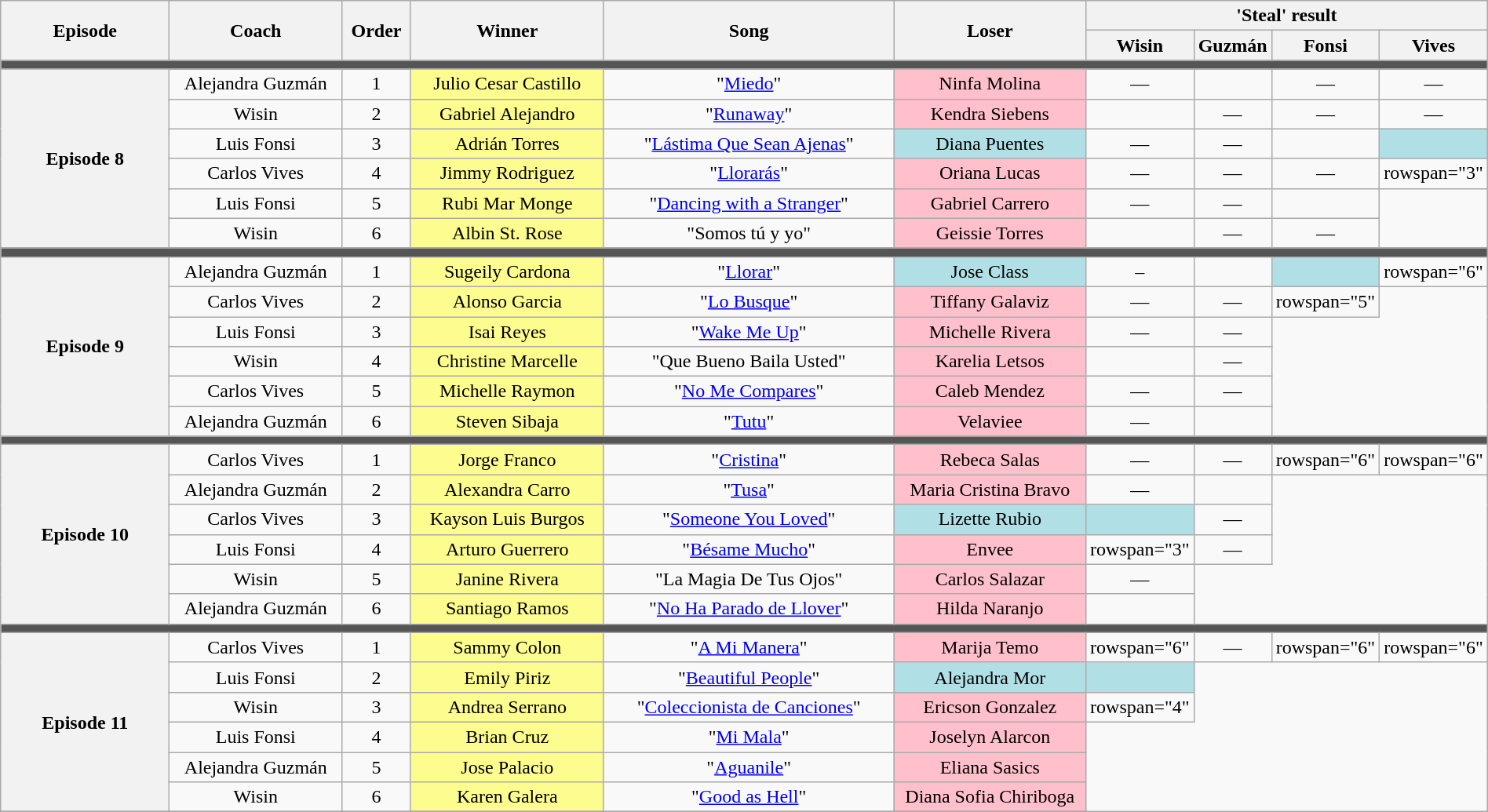<table class="wikitable" style="text-align: center; width:100%;">
<tr>
<th rowspan="2" style="width:15%;">Episode</th>
<th rowspan="2" style="width:15%;">Coach</th>
<th rowspan="2" style="width:05%;">Order</th>
<th rowspan="2" style="width:17%;">Winner</th>
<th rowspan="2" style="width:26%;">Song</th>
<th rowspan="2" style="width:17%;">Loser</th>
<th colspan="4" style="width:20%;">'Steal' result</th>
</tr>
<tr>
<th style="width:05%;">Wisin</th>
<th style="width:05%;">Guzmán</th>
<th style="width:05%;">Fonsi</th>
<th style="width:05%;">Vives</th>
</tr>
<tr>
<td colspan="10" style="background:#555;"></td>
</tr>
<tr>
<th rowspan="6">Episode 8 <br><small></small></th>
<td>Alejandra Guzmán</td>
<td>1</td>
<td style="background:#fdfc8f;">Julio Cesar Castillo</td>
<td>"<a href='#'>Miedo</a>"</td>
<td style="background:pink;">Ninfa Molina</td>
<td>—</td>
<td></td>
<td>—</td>
<td>—</td>
</tr>
<tr>
<td>Wisin</td>
<td>2</td>
<td style="background:#fdfc8f;">Gabriel Alejandro</td>
<td>"<a href='#'>Runaway</a>"</td>
<td style="background:pink;">Kendra Siebens</td>
<td></td>
<td>—</td>
<td>—</td>
<td>—</td>
</tr>
<tr>
<td>Luis Fonsi</td>
<td>3</td>
<td style="background:#fdfc8f;">Adrián Torres</td>
<td>"<a href='#'>Lástima Que Sean Ajenas</a>"</td>
<td style="background:#b0e0e6;">Diana Puentes</td>
<td>—</td>
<td>—</td>
<td></td>
<td style="background:#b0e0e6;"><strong></strong></td>
</tr>
<tr>
<td>Carlos Vives</td>
<td>4</td>
<td style="background:#fdfc8f;">Jimmy Rodriguez</td>
<td>"<a href='#'>Llorarás</a>"</td>
<td style="background:pink;">Oriana Lucas</td>
<td>—</td>
<td>—</td>
<td>—</td>
<td>rowspan="3" </td>
</tr>
<tr>
<td>Luis Fonsi</td>
<td>5</td>
<td style="background:#fdfc8f;">Rubi Mar Monge</td>
<td>"<a href='#'>Dancing with a Stranger</a>"</td>
<td style="background:pink;">Gabriel Carrero</td>
<td>—</td>
<td>—</td>
<td></td>
</tr>
<tr>
<td>Wisin</td>
<td>6</td>
<td style="background:#fdfc8f;">Albin St. Rose</td>
<td>"Somos tú y yo"</td>
<td style="background:pink;">Geissie Torres</td>
<td></td>
<td>—</td>
<td>—</td>
</tr>
<tr>
<td colspan="10" style="background:#555;"></td>
</tr>
<tr>
<th rowspan="6">Episode 9 <br><small></small></th>
<td>Alejandra Guzmán</td>
<td>1</td>
<td style="background:#fdfc8f;">Sugeily Cardona</td>
<td>"<a href='#'>Llorar</a>"</td>
<td style="background:#b0e0e6;">Jose Class</td>
<td>–</td>
<td></td>
<td style="background:#b0e0e6;"><strong></strong></td>
<td>rowspan="6" </td>
</tr>
<tr>
<td>Carlos Vives</td>
<td>2</td>
<td style="background:#fdfc8f;">Alonso Garcia</td>
<td>"<a href='#'>Lo Busque</a>"</td>
<td style="background:pink;">Tiffany Galaviz</td>
<td>—</td>
<td>—</td>
<td>rowspan="5" </td>
</tr>
<tr>
<td>Luis Fonsi</td>
<td>3</td>
<td style="background:#fdfc8f;">Isai Reyes</td>
<td>"<a href='#'>Wake Me Up</a>"</td>
<td style="background:pink;">Michelle Rivera</td>
<td>—</td>
<td>—</td>
</tr>
<tr>
<td>Wisin</td>
<td>4</td>
<td style="background:#fdfc8f;">Christine Marcelle</td>
<td>"Que Bueno Baila Usted"</td>
<td style="background:pink;">Karelia Letsos</td>
<td></td>
<td>—</td>
</tr>
<tr>
<td>Carlos Vives</td>
<td>5</td>
<td style="background:#fdfc8f;">Michelle Raymon</td>
<td>"<a href='#'>No Me Compares</a>"</td>
<td style="background:pink;">Caleb Mendez</td>
<td>—</td>
<td>—</td>
</tr>
<tr>
<td>Alejandra Guzmán</td>
<td>6</td>
<td style="background:#fdfc8f;">Steven Sibaja</td>
<td>"<a href='#'>Tutu</a>"</td>
<td style="background:pink;">Velaviee</td>
<td>—</td>
<td></td>
</tr>
<tr>
<td colspan="10" style="background:#555;"></td>
</tr>
<tr>
<th rowspan="6">Episode 10 <br><small></small></th>
<td>Carlos Vives</td>
<td>1</td>
<td style="background:#fdfc8f;">Jorge Franco</td>
<td>"<a href='#'>Cristina</a>"</td>
<td style="background:pink;">Rebeca Salas</td>
<td>—</td>
<td>—</td>
<td>rowspan="6" </td>
<td>rowspan="6" </td>
</tr>
<tr>
<td>Alejandra Guzmán</td>
<td>2</td>
<td style="background:#fdfc8f;">Alexandra Carro</td>
<td>"<a href='#'>Tusa</a>"</td>
<td style="background:pink;">Maria Cristina Bravo</td>
<td>—</td>
<td></td>
</tr>
<tr>
<td>Carlos Vives</td>
<td>3</td>
<td style="background:#fdfc8f;">Kayson Luis Burgos</td>
<td>"<a href='#'>Someone You Loved</a>"</td>
<td style="background:#b0e0e6;">Lizette Rubio</td>
<td style="background:#b0e0e6;"><strong></strong></td>
<td>—</td>
</tr>
<tr>
<td>Luis Fonsi</td>
<td>4</td>
<td style="background:#fdfc8f;">Arturo Guerrero</td>
<td>"<a href='#'>Bésame Mucho</a>"</td>
<td style="background:pink;">Envee</td>
<td>rowspan="3" </td>
<td>—</td>
</tr>
<tr>
<td>Wisin</td>
<td>5</td>
<td style="background:#fdfc8f;">Janine Rivera</td>
<td>"La Magia De Tus Ojos"</td>
<td style="background:pink;">Carlos Salazar</td>
<td>—</td>
</tr>
<tr>
<td>Alejandra Guzmán</td>
<td>6</td>
<td style="background:#fdfc8f;">Santiago Ramos</td>
<td>"<a href='#'>No Ha Parado de Llover</a>"</td>
<td style="background:pink;">Hilda Naranjo</td>
<td></td>
</tr>
<tr>
<td colspan="10" style="background:#555;"></td>
</tr>
<tr>
<th rowspan="6">Episode 11 <br><small></small></th>
<td>Carlos Vives</td>
<td>1</td>
<td style="background:#fdfc8f;">Sammy Colon</td>
<td>"<a href='#'>A Mi Manera</a>"</td>
<td style="background:pink;">Marija Temo</td>
<td>rowspan="6" </td>
<td>—</td>
<td>rowspan="6" </td>
<td>rowspan="6" </td>
</tr>
<tr>
<td>Luis Fonsi</td>
<td>2</td>
<td style="background:#fdfc8f;">Emily Piriz</td>
<td>"<a href='#'>Beautiful People</a>"</td>
<td style="background:#b0e0e6;">Alejandra Mor</td>
<td style="background:#b0e0e6;"><strong></strong></td>
</tr>
<tr>
<td>Wisin</td>
<td>3</td>
<td style="background:#fdfc8f;">Andrea Serrano</td>
<td>"<a href='#'>Coleccionista de Canciones</a>"</td>
<td style="background:pink;">Ericson Gonzalez</td>
<td>rowspan="4" </td>
</tr>
<tr>
<td>Luis Fonsi</td>
<td>4</td>
<td style="background:#fdfc8f;">Brian Cruz</td>
<td>"<a href='#'>Mi Mala</a>"</td>
<td style="background:pink;">Joselyn Alarcon</td>
</tr>
<tr>
<td>Alejandra Guzmán</td>
<td>5</td>
<td style="background:#fdfc8f;">Jose Palacio</td>
<td>"<a href='#'>Aguanile</a>"</td>
<td style="background:pink;">Eliana Sasics</td>
</tr>
<tr>
<td>Wisin</td>
<td>6</td>
<td style="background:#fdfc8f;">Karen Galera</td>
<td>"<a href='#'>Good as Hell</a>"</td>
<td style="background:pink;">Diana Sofia Chiriboga</td>
</tr>
<tr>
</tr>
</table>
